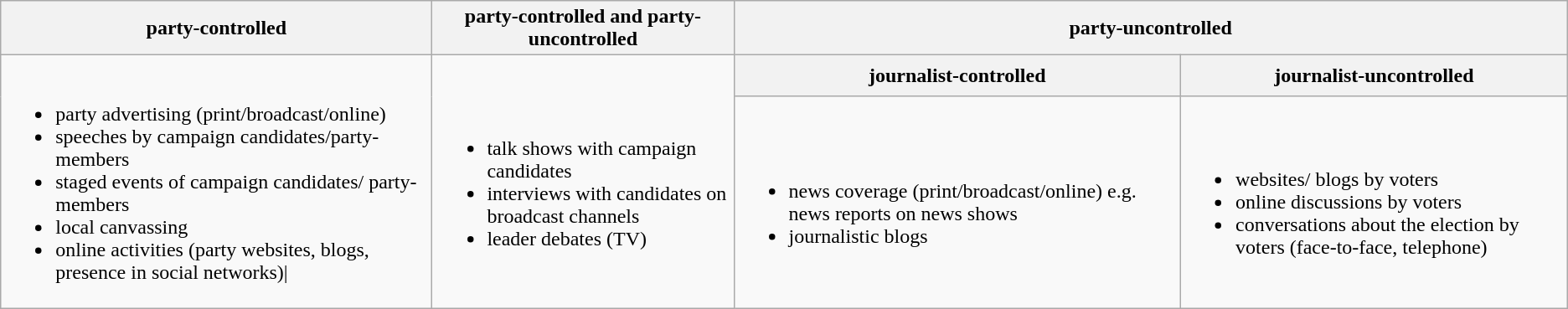<table class="wikitable">
<tr>
<th>party-controlled</th>
<th>party-controlled and party-uncontrolled</th>
<th scope="col" colspan="2">party-uncontrolled</th>
</tr>
<tr>
<td rowspan="2"><br><ul><li>party advertising (print/broadcast/online)</li><li>speeches by campaign candidates/party-members</li><li>staged events of campaign candidates/ party-members</li><li>local canvassing</li><li>online activities (party websites, blogs, presence in social networks)|</li></ul></td>
<td rowspan="2"><br><ul><li>talk shows with campaign candidates</li><li>interviews with candidates on broadcast channels</li><li>leader debates (TV)</li></ul></td>
<th>journalist-controlled</th>
<th>journalist-uncontrolled</th>
</tr>
<tr>
<td><br><ul><li>news coverage (print/broadcast/online) e.g. news reports on news shows</li><li>journalistic blogs</li></ul></td>
<td><br><ul><li>websites/ blogs by voters</li><li>online discussions by voters</li><li>conversations about the election by voters (face-to-face, telephone)</li></ul></td>
</tr>
</table>
